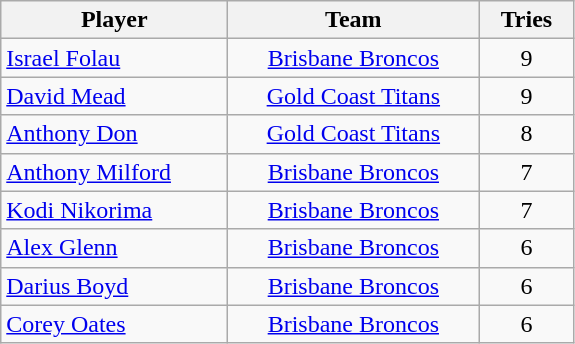<table class="wikitable" style="text-align:center;">
<tr>
<th style="width:9em">Player</th>
<th style="width:10em">Team</th>
<th style="width:3.5em">Tries</th>
</tr>
<tr>
<td style="text-align:left;"><a href='#'>Israel Folau</a></td>
<td> <a href='#'>Brisbane Broncos</a></td>
<td>9</td>
</tr>
<tr>
<td style="text-align:left;"><a href='#'>David Mead</a></td>
<td> <a href='#'>Gold Coast Titans</a></td>
<td>9</td>
</tr>
<tr>
<td style="text-align:left;"><a href='#'>Anthony Don</a></td>
<td> <a href='#'>Gold Coast Titans</a></td>
<td>8</td>
</tr>
<tr>
<td style="text-align:left;"><a href='#'>Anthony Milford</a></td>
<td> <a href='#'>Brisbane Broncos</a></td>
<td>7</td>
</tr>
<tr>
<td style="text-align:left;"><a href='#'>Kodi Nikorima</a></td>
<td> <a href='#'>Brisbane Broncos</a></td>
<td>7</td>
</tr>
<tr>
<td style="text-align:left;"><a href='#'>Alex Glenn</a></td>
<td> <a href='#'>Brisbane Broncos</a></td>
<td>6</td>
</tr>
<tr>
<td style="text-align:left;"><a href='#'>Darius Boyd</a></td>
<td> <a href='#'>Brisbane Broncos</a></td>
<td>6</td>
</tr>
<tr>
<td style="text-align:left;"><a href='#'>Corey Oates</a></td>
<td> <a href='#'>Brisbane Broncos</a></td>
<td>6</td>
</tr>
</table>
